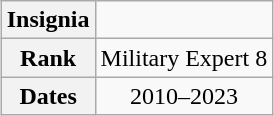<table class="wikitable" style="text-align:center; margin:1em auto;;">
<tr>
<th>Insignia</th>
<td></td>
</tr>
<tr>
<th>Rank</th>
<td>Military Expert 8</td>
</tr>
<tr>
<th>Dates</th>
<td>2010–2023</td>
</tr>
</table>
